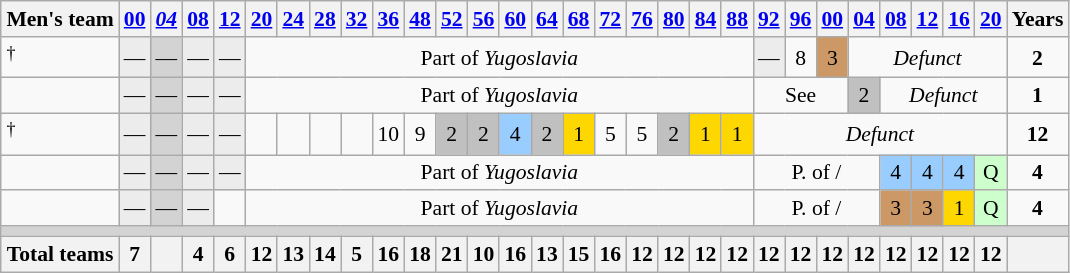<table class="wikitable" style="text-align: center; font-size: 90%; margin-left: 1em;">
<tr>
<th>Men's team</th>
<th><a href='#'>00</a></th>
<th><em><a href='#'>04</a></em></th>
<th><a href='#'>08</a></th>
<th><a href='#'>12</a></th>
<th><a href='#'>20</a></th>
<th><a href='#'>24</a></th>
<th><a href='#'>28</a></th>
<th><a href='#'>32</a></th>
<th><a href='#'>36</a></th>
<th><a href='#'>48</a></th>
<th><a href='#'>52</a></th>
<th><a href='#'>56</a></th>
<th><a href='#'>60</a></th>
<th><a href='#'>64</a></th>
<th><a href='#'>68</a></th>
<th><a href='#'>72</a></th>
<th><a href='#'>76</a></th>
<th><a href='#'>80</a></th>
<th><a href='#'>84</a></th>
<th><a href='#'>88</a></th>
<th><a href='#'>92</a></th>
<th><a href='#'>96</a></th>
<th><a href='#'>00</a></th>
<th><a href='#'>04</a></th>
<th><a href='#'>08</a></th>
<th><a href='#'>12</a></th>
<th><a href='#'>16</a></th>
<th><a href='#'>20</a></th>
<th>Years</th>
</tr>
<tr>
<td style="text-align: left;"><em></em><sup>†</sup></td>
<td style="background-color: #ececec;">—</td>
<td style="background-color: lightgray;">—</td>
<td style="background-color: #ececec;">—</td>
<td style="background-color: #ececec;">—</td>
<td colspan="16">Part of <em>Yugoslavia</em></td>
<td style="background-color: #ececec;">—</td>
<td>8</td>
<td style="background-color: #cc9966;">3</td>
<td colspan="5"><em>Defunct</em></td>
<td><strong>2</strong></td>
</tr>
<tr>
<td style="text-align: left;"></td>
<td style="background-color: #ececec;">—</td>
<td style="background-color: lightgray;">—</td>
<td style="background-color: #ececec;">—</td>
<td style="background-color: #ececec;">—</td>
<td colspan="16">Part of <em>Yugoslavia</em></td>
<td colspan="3">See <em></em></td>
<td style="background-color: silver;">2</td>
<td colspan="4"><em>Defunct</em></td>
<td><strong>1</strong></td>
</tr>
<tr>
<td style="text-align: left;"><em></em><sup>†</sup></td>
<td style="background-color: #ececec;">—</td>
<td style="background-color: lightgray;">—</td>
<td style="background-color: #ececec;">—</td>
<td style="background-color: #ececec;">—</td>
<td></td>
<td></td>
<td></td>
<td></td>
<td>10</td>
<td>9</td>
<td style="background-color: silver;">2</td>
<td style="background-color: silver;">2</td>
<td style="background-color: #9acdff;">4</td>
<td style="background-color: silver;">2</td>
<td style="background-color: gold;">1</td>
<td>5</td>
<td>5</td>
<td style="background-color: silver;">2</td>
<td style="background-color: gold;">1</td>
<td style="background-color: gold;">1</td>
<td colspan="8"><em>Defunct</em></td>
<td><strong>12</strong></td>
</tr>
<tr>
<td style="text-align: left;"></td>
<td style="background-color: #ececec;">—</td>
<td style="background-color: lightgray;">—</td>
<td style="background-color: #ececec;">—</td>
<td style="background-color: #ececec;">—</td>
<td colspan="16">Part of <em>Yugoslavia</em></td>
<td colspan="4">P. of <em></em> / <em></em></td>
<td style="background-color: #9acdff;">4</td>
<td style="background-color: #9acdff;">4</td>
<td style="background-color: #9acdff;">4</td>
<td style="background-color: #ccffcc;">Q</td>
<td><strong>4</strong></td>
</tr>
<tr>
<td style="text-align: left;"></td>
<td style="background-color: #ececec;">—</td>
<td style="background-color: lightgray;">—</td>
<td style="background-color: #ececec;">—</td>
<td></td>
<td colspan="16">Part of <em>Yugoslavia</em></td>
<td colspan="4">P. of <em></em> / <em></em></td>
<td style="background-color: #cc9966;">3</td>
<td style="background-color: #cc9966;">3</td>
<td style="background-color: gold;">1</td>
<td style="background-color: #ccffcc;">Q</td>
<td><strong>4</strong></td>
</tr>
<tr style="background-color: lightgrey;">
<td colspan="30"></td>
</tr>
<tr>
<th>Total teams</th>
<th>7</th>
<th></th>
<th>4</th>
<th>6</th>
<th>12</th>
<th>13</th>
<th>14</th>
<th>5</th>
<th>16</th>
<th>18</th>
<th>21</th>
<th>10</th>
<th>16</th>
<th>13</th>
<th>15</th>
<th>16</th>
<th>12</th>
<th>12</th>
<th>12</th>
<th>12</th>
<th>12</th>
<th>12</th>
<th>12</th>
<th>12</th>
<th>12</th>
<th>12</th>
<th>12</th>
<th>12</th>
<th></th>
</tr>
</table>
